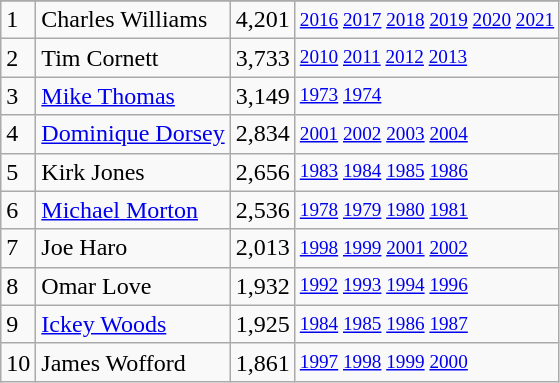<table class="wikitable">
<tr>
</tr>
<tr>
<td>1</td>
<td>Charles Williams</td>
<td>4,201</td>
<td style="font-size:80%;"><a href='#'>2016</a> <a href='#'>2017</a> <a href='#'>2018</a> <a href='#'>2019</a> <a href='#'>2020</a> <a href='#'>2021</a></td>
</tr>
<tr>
<td>2</td>
<td>Tim Cornett</td>
<td>3,733</td>
<td style="font-size:80%;"><a href='#'>2010</a> <a href='#'>2011</a> <a href='#'>2012</a> <a href='#'>2013</a></td>
</tr>
<tr>
<td>3</td>
<td><a href='#'>Mike Thomas</a></td>
<td>3,149</td>
<td style="font-size:80%;"><a href='#'>1973</a> <a href='#'>1974</a></td>
</tr>
<tr>
<td>4</td>
<td><a href='#'>Dominique Dorsey</a></td>
<td>2,834</td>
<td style="font-size:80%;"><a href='#'>2001</a> <a href='#'>2002</a> <a href='#'>2003</a> <a href='#'>2004</a></td>
</tr>
<tr>
<td>5</td>
<td>Kirk Jones</td>
<td>2,656</td>
<td style="font-size:80%;"><a href='#'>1983</a> <a href='#'>1984</a> <a href='#'>1985</a> <a href='#'>1986</a></td>
</tr>
<tr>
<td>6</td>
<td><a href='#'>Michael Morton</a></td>
<td>2,536</td>
<td style="font-size:80%;"><a href='#'>1978</a> <a href='#'>1979</a> <a href='#'>1980</a> <a href='#'>1981</a></td>
</tr>
<tr>
<td>7</td>
<td>Joe Haro</td>
<td>2,013</td>
<td style="font-size:80%;"><a href='#'>1998</a> <a href='#'>1999</a> <a href='#'>2001</a> <a href='#'>2002</a></td>
</tr>
<tr>
<td>8</td>
<td>Omar Love</td>
<td>1,932</td>
<td style="font-size:80%;"><a href='#'>1992</a> <a href='#'>1993</a> <a href='#'>1994</a> <a href='#'>1996</a></td>
</tr>
<tr>
<td>9</td>
<td><a href='#'>Ickey Woods</a></td>
<td>1,925</td>
<td style="font-size:80%;"><a href='#'>1984</a> <a href='#'>1985</a> <a href='#'>1986</a> <a href='#'>1987</a></td>
</tr>
<tr>
<td>10</td>
<td>James Wofford</td>
<td>1,861</td>
<td style="font-size:80%;"><a href='#'>1997</a> <a href='#'>1998</a> <a href='#'>1999</a> <a href='#'>2000</a></td>
</tr>
</table>
